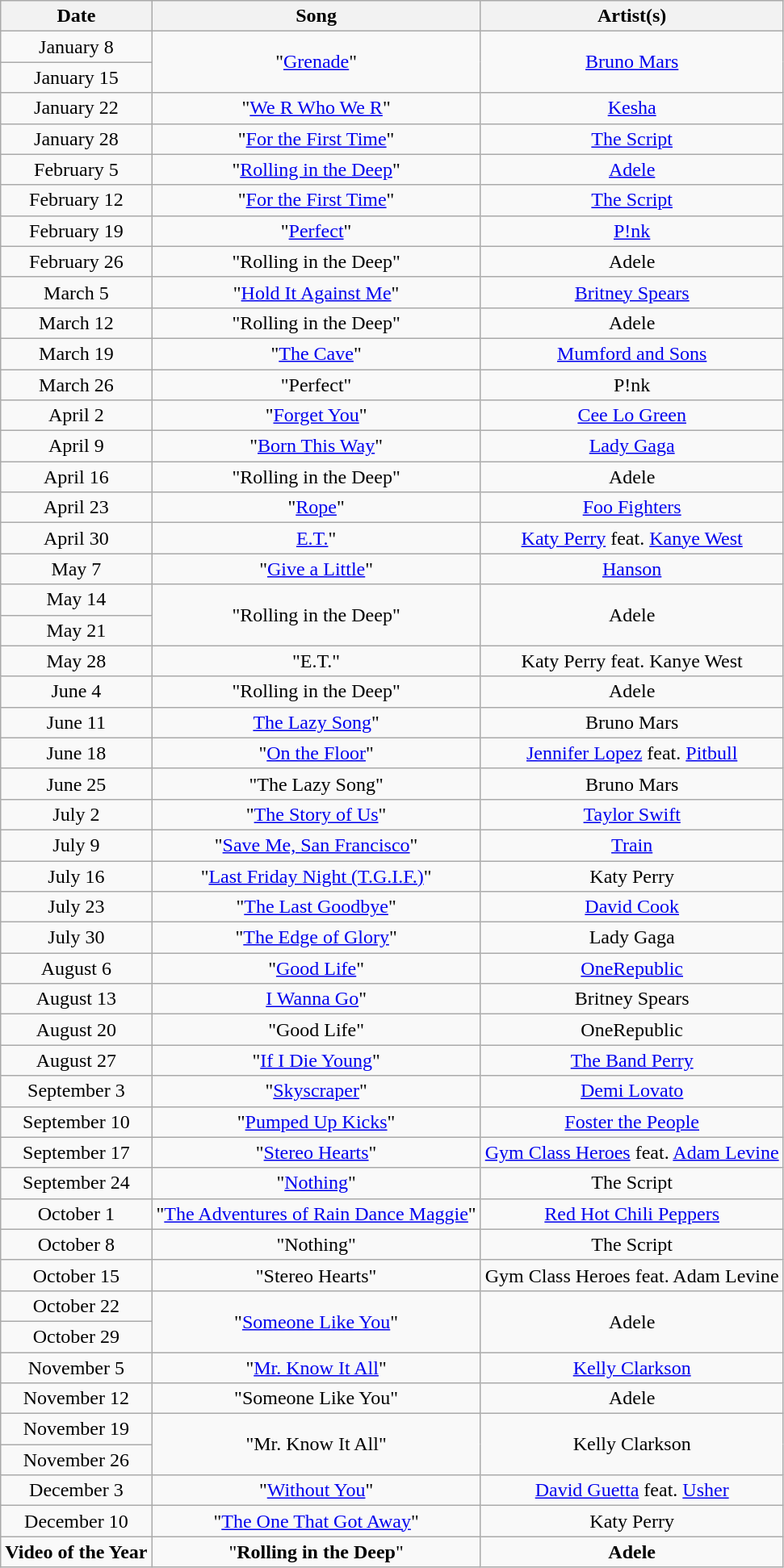<table class="wikitable collapsible collapsed" style="text-align:center;">
<tr>
<th>Date</th>
<th>Song</th>
<th>Artist(s)</th>
</tr>
<tr>
<td>January 8</td>
<td rowspan="2">"<a href='#'>Grenade</a>"</td>
<td rowspan="2"><a href='#'>Bruno Mars</a></td>
</tr>
<tr>
<td>January 15</td>
</tr>
<tr>
<td>January 22</td>
<td>"<a href='#'>We R Who We R</a>"</td>
<td><a href='#'>Kesha</a></td>
</tr>
<tr>
<td>January 28</td>
<td>"<a href='#'>For the First Time</a>"</td>
<td><a href='#'>The Script</a></td>
</tr>
<tr>
<td>February 5</td>
<td>"<a href='#'>Rolling in the Deep</a>"</td>
<td><a href='#'>Adele</a></td>
</tr>
<tr>
<td>February 12</td>
<td>"<a href='#'>For the First Time</a>"</td>
<td><a href='#'>The Script</a></td>
</tr>
<tr>
<td>February 19</td>
<td>"<a href='#'>Perfect</a>"</td>
<td><a href='#'>P!nk</a></td>
</tr>
<tr>
<td>February 26</td>
<td>"Rolling in the Deep"</td>
<td>Adele</td>
</tr>
<tr>
<td>March 5</td>
<td>"<a href='#'>Hold It Against Me</a>"</td>
<td><a href='#'>Britney Spears</a></td>
</tr>
<tr>
<td>March 12</td>
<td>"Rolling in the Deep"</td>
<td>Adele</td>
</tr>
<tr>
<td>March 19</td>
<td>"<a href='#'>The Cave</a>"</td>
<td><a href='#'>Mumford and Sons</a></td>
</tr>
<tr>
<td>March 26</td>
<td>"Perfect"</td>
<td>P!nk</td>
</tr>
<tr>
<td>April 2</td>
<td>"<a href='#'>Forget You</a>"</td>
<td><a href='#'>Cee Lo Green</a></td>
</tr>
<tr>
<td>April 9</td>
<td>"<a href='#'>Born This Way</a>"</td>
<td><a href='#'>Lady Gaga</a></td>
</tr>
<tr>
<td>April 16</td>
<td>"Rolling in the Deep"</td>
<td>Adele</td>
</tr>
<tr>
<td>April 23</td>
<td>"<a href='#'>Rope</a>"</td>
<td><a href='#'>Foo Fighters</a></td>
</tr>
<tr>
<td>April 30</td>
<td><a href='#'>E.T.</a>"</td>
<td><a href='#'>Katy Perry</a> feat. <a href='#'>Kanye West</a></td>
</tr>
<tr>
<td>May 7</td>
<td>"<a href='#'>Give a Little</a>"</td>
<td><a href='#'>Hanson</a></td>
</tr>
<tr>
<td>May 14</td>
<td rowspan="2">"Rolling in the Deep"</td>
<td rowspan="2">Adele</td>
</tr>
<tr>
<td>May 21</td>
</tr>
<tr>
<td>May 28</td>
<td>"E.T."</td>
<td>Katy Perry feat. Kanye West</td>
</tr>
<tr>
<td>June 4</td>
<td>"Rolling in the Deep"</td>
<td>Adele</td>
</tr>
<tr>
<td>June 11</td>
<td><a href='#'>The Lazy Song</a>"</td>
<td>Bruno Mars</td>
</tr>
<tr>
<td>June 18</td>
<td>"<a href='#'>On the Floor</a>"</td>
<td><a href='#'>Jennifer Lopez</a> feat. <a href='#'>Pitbull</a></td>
</tr>
<tr>
<td>June 25</td>
<td>"The Lazy Song"</td>
<td>Bruno Mars</td>
</tr>
<tr>
<td>July 2</td>
<td>"<a href='#'>The Story of Us</a>"</td>
<td><a href='#'>Taylor Swift</a></td>
</tr>
<tr>
<td>July 9</td>
<td>"<a href='#'>Save Me, San Francisco</a>"</td>
<td><a href='#'>Train</a></td>
</tr>
<tr>
<td>July 16</td>
<td>"<a href='#'>Last Friday Night (T.G.I.F.)</a>"</td>
<td>Katy Perry</td>
</tr>
<tr>
<td>July 23</td>
<td>"<a href='#'>The Last Goodbye</a>"</td>
<td><a href='#'>David Cook</a></td>
</tr>
<tr>
<td>July 30</td>
<td>"<a href='#'>The Edge of Glory</a>"</td>
<td>Lady Gaga</td>
</tr>
<tr>
<td>August 6</td>
<td>"<a href='#'>Good Life</a>"</td>
<td><a href='#'>OneRepublic</a></td>
</tr>
<tr>
<td>August 13</td>
<td><a href='#'>I Wanna Go</a>"</td>
<td>Britney Spears</td>
</tr>
<tr>
<td>August 20</td>
<td>"Good Life"</td>
<td>OneRepublic</td>
</tr>
<tr>
<td>August 27</td>
<td>"<a href='#'>If I Die Young</a>"</td>
<td><a href='#'>The Band Perry</a></td>
</tr>
<tr>
<td>September 3</td>
<td>"<a href='#'>Skyscraper</a>"</td>
<td><a href='#'>Demi Lovato</a></td>
</tr>
<tr>
<td>September 10</td>
<td>"<a href='#'>Pumped Up Kicks</a>"</td>
<td><a href='#'>Foster the People</a></td>
</tr>
<tr>
<td>September 17</td>
<td>"<a href='#'>Stereo Hearts</a>"</td>
<td><a href='#'>Gym Class Heroes</a> feat. <a href='#'>Adam Levine</a></td>
</tr>
<tr>
<td>September 24</td>
<td>"<a href='#'>Nothing</a>"</td>
<td>The Script</td>
</tr>
<tr>
<td>October 1</td>
<td>"<a href='#'>The Adventures of Rain Dance Maggie</a>"</td>
<td><a href='#'>Red Hot Chili Peppers</a></td>
</tr>
<tr>
<td>October 8</td>
<td>"Nothing"</td>
<td>The Script</td>
</tr>
<tr>
<td>October 15</td>
<td>"Stereo Hearts"</td>
<td>Gym Class Heroes feat. Adam Levine</td>
</tr>
<tr>
<td>October 22</td>
<td rowspan="2">"<a href='#'>Someone Like You</a>"</td>
<td rowspan="2">Adele</td>
</tr>
<tr>
<td>October 29</td>
</tr>
<tr>
<td>November 5</td>
<td>"<a href='#'>Mr. Know It All</a>"</td>
<td><a href='#'>Kelly Clarkson</a></td>
</tr>
<tr>
<td>November 12</td>
<td>"Someone Like You"</td>
<td>Adele</td>
</tr>
<tr>
<td>November 19</td>
<td rowspan="2">"Mr. Know It All"</td>
<td rowspan="2">Kelly Clarkson</td>
</tr>
<tr>
<td>November 26</td>
</tr>
<tr>
<td>December 3</td>
<td>"<a href='#'>Without You</a>"</td>
<td><a href='#'>David Guetta</a> feat. <a href='#'>Usher</a></td>
</tr>
<tr>
<td>December 10</td>
<td>"<a href='#'>The One That Got Away</a>"</td>
<td>Katy Perry</td>
</tr>
<tr>
<td><strong>Video of the Year</strong></td>
<td>"<strong>Rolling in the Deep</strong>"</td>
<td><strong>Adele</strong></td>
</tr>
</table>
